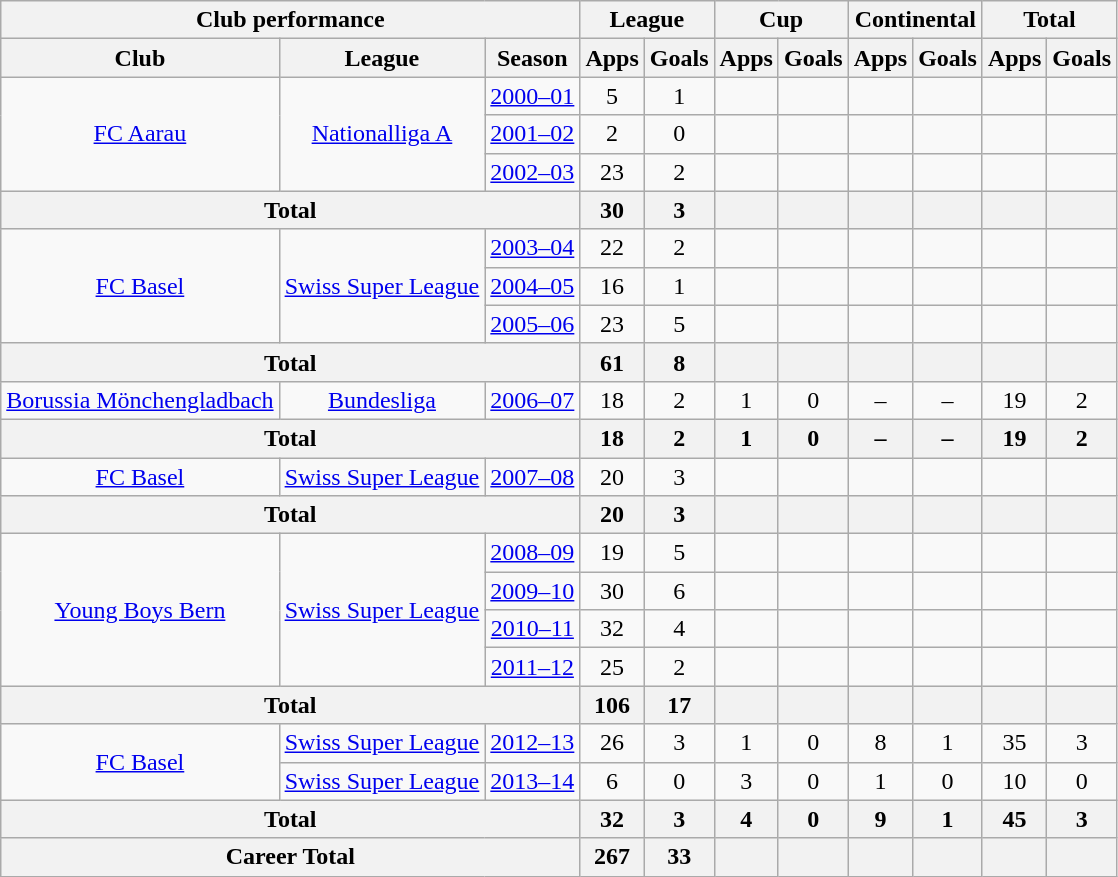<table class="wikitable" style="text-align: center">
<tr>
<th Colspan="3">Club performance</th>
<th Colspan="2">League</th>
<th Colspan="2">Cup</th>
<th Colspan="2">Continental</th>
<th Colspan="2">Total</th>
</tr>
<tr>
<th>Club</th>
<th>League</th>
<th>Season</th>
<th>Apps</th>
<th>Goals</th>
<th>Apps</th>
<th>Goals</th>
<th>Apps</th>
<th>Goals</th>
<th>Apps</th>
<th>Goals</th>
</tr>
<tr>
<td rowspan="3"><a href='#'>FC Aarau</a></td>
<td rowspan="3"><a href='#'>Nationalliga A</a></td>
<td><a href='#'>2000–01</a></td>
<td>5</td>
<td>1</td>
<td></td>
<td></td>
<td></td>
<td></td>
<td></td>
<td></td>
</tr>
<tr>
<td><a href='#'>2001–02</a></td>
<td>2</td>
<td>0</td>
<td></td>
<td></td>
<td></td>
<td></td>
<td></td>
<td></td>
</tr>
<tr>
<td><a href='#'>2002–03</a></td>
<td>23</td>
<td>2</td>
<td></td>
<td></td>
<td></td>
<td></td>
<td></td>
<td></td>
</tr>
<tr>
<th colspan="3">Total</th>
<th>30</th>
<th>3</th>
<th></th>
<th></th>
<th></th>
<th></th>
<th></th>
<th></th>
</tr>
<tr>
<td rowspan="3"><a href='#'>FC Basel</a></td>
<td rowspan="3"><a href='#'>Swiss Super League</a></td>
<td><a href='#'>2003–04</a></td>
<td>22</td>
<td>2</td>
<td></td>
<td></td>
<td></td>
<td></td>
<td></td>
<td></td>
</tr>
<tr>
<td><a href='#'>2004–05</a></td>
<td>16</td>
<td>1</td>
<td></td>
<td></td>
<td></td>
<td></td>
<td></td>
<td></td>
</tr>
<tr>
<td><a href='#'>2005–06</a></td>
<td>23</td>
<td>5</td>
<td></td>
<td></td>
<td></td>
<td></td>
<td></td>
<td></td>
</tr>
<tr>
<th colspan="3">Total</th>
<th>61</th>
<th>8</th>
<th></th>
<th></th>
<th></th>
<th></th>
<th></th>
<th></th>
</tr>
<tr>
<td><a href='#'>Borussia Mönchengladbach</a></td>
<td><a href='#'>Bundesliga</a></td>
<td><a href='#'>2006–07</a></td>
<td>18</td>
<td>2</td>
<td>1</td>
<td>0</td>
<td>–</td>
<td>–</td>
<td>19</td>
<td>2</td>
</tr>
<tr>
<th colspan="3">Total</th>
<th>18</th>
<th>2</th>
<th>1</th>
<th>0</th>
<th>–</th>
<th>–</th>
<th>19</th>
<th>2</th>
</tr>
<tr>
<td><a href='#'>FC Basel</a></td>
<td><a href='#'>Swiss Super League</a></td>
<td><a href='#'>2007–08</a></td>
<td>20</td>
<td>3</td>
<td></td>
<td></td>
<td></td>
<td></td>
<td></td>
<td></td>
</tr>
<tr>
<th colspan="3">Total</th>
<th>20</th>
<th>3</th>
<th></th>
<th></th>
<th></th>
<th></th>
<th></th>
<th></th>
</tr>
<tr>
<td rowspan="4"><a href='#'>Young Boys Bern</a></td>
<td rowspan="4"><a href='#'>Swiss Super League</a></td>
<td><a href='#'>2008–09</a></td>
<td>19</td>
<td>5</td>
<td></td>
<td></td>
<td></td>
<td></td>
<td></td>
<td></td>
</tr>
<tr>
<td><a href='#'>2009–10</a></td>
<td>30</td>
<td>6</td>
<td></td>
<td></td>
<td></td>
<td></td>
<td></td>
<td></td>
</tr>
<tr>
<td><a href='#'>2010–11</a></td>
<td>32</td>
<td>4</td>
<td></td>
<td></td>
<td></td>
<td></td>
<td></td>
<td></td>
</tr>
<tr>
<td><a href='#'>2011–12</a></td>
<td>25</td>
<td>2</td>
<td></td>
<td></td>
<td></td>
<td></td>
<td></td>
<td></td>
</tr>
<tr>
<th colspan="3">Total</th>
<th>106</th>
<th>17</th>
<th></th>
<th></th>
<th></th>
<th></th>
<th></th>
<th></th>
</tr>
<tr>
<td rowspan="2"><a href='#'>FC Basel</a></td>
<td><a href='#'>Swiss Super League</a></td>
<td><a href='#'>2012–13</a></td>
<td>26</td>
<td>3</td>
<td>1</td>
<td>0</td>
<td>8</td>
<td>1</td>
<td>35</td>
<td>3</td>
</tr>
<tr>
<td><a href='#'>Swiss Super League</a></td>
<td><a href='#'>2013–14</a></td>
<td>6</td>
<td>0</td>
<td>3</td>
<td>0</td>
<td>1</td>
<td>0</td>
<td>10</td>
<td>0</td>
</tr>
<tr>
<th colspan="3">Total</th>
<th>32</th>
<th>3</th>
<th>4</th>
<th>0</th>
<th>9</th>
<th>1</th>
<th>45</th>
<th>3</th>
</tr>
<tr>
<th colspan="3">Career Total</th>
<th>267</th>
<th>33</th>
<th></th>
<th></th>
<th></th>
<th></th>
<th></th>
<th></th>
</tr>
</table>
